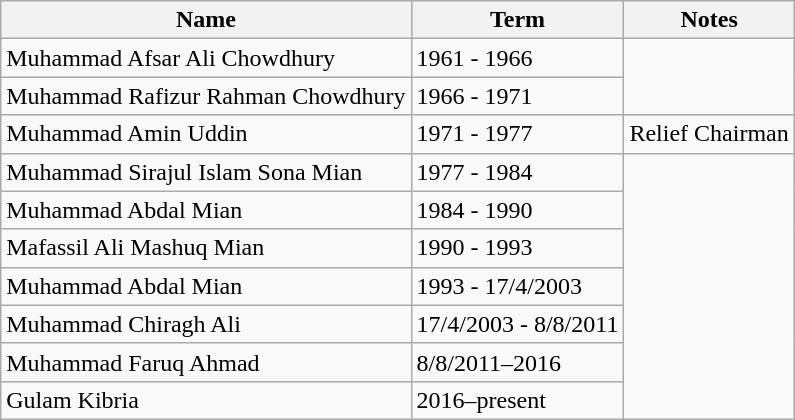<table class="wikitable">
<tr>
<th>Name</th>
<th>Term</th>
<th>Notes</th>
</tr>
<tr>
<td>Muhammad Afsar Ali Chowdhury</td>
<td>1961 - 1966</td>
</tr>
<tr>
<td>Muhammad Rafizur Rahman Chowdhury</td>
<td>1966 - 1971</td>
</tr>
<tr>
<td>Muhammad Amin Uddin</td>
<td>1971 - 1977</td>
<td>Relief Chairman</td>
</tr>
<tr>
<td>Muhammad Sirajul Islam Sona Mian</td>
<td>1977 - 1984</td>
</tr>
<tr>
<td>Muhammad Abdal Mian</td>
<td>1984 - 1990</td>
</tr>
<tr>
<td>Mafassil Ali Mashuq Mian</td>
<td>1990 - 1993</td>
</tr>
<tr>
<td>Muhammad Abdal Mian</td>
<td>1993 - 17/4/2003</td>
</tr>
<tr>
<td>Muhammad Chiragh Ali</td>
<td>17/4/2003 - 8/8/2011</td>
</tr>
<tr>
<td>Muhammad Faruq Ahmad</td>
<td>8/8/2011–2016</td>
</tr>
<tr>
<td>Gulam Kibria</td>
<td>2016–present</td>
</tr>
</table>
